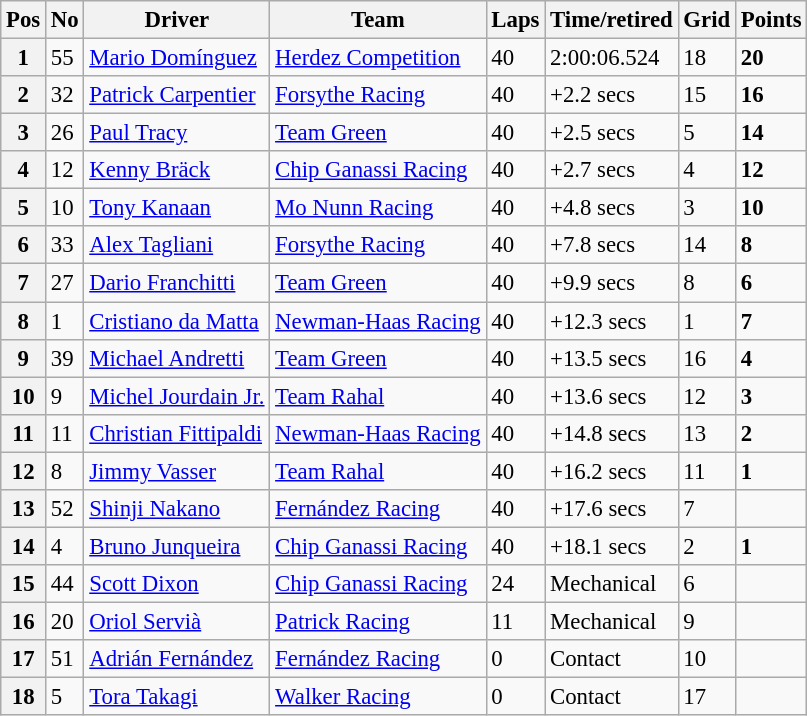<table class="wikitable" style="font-size:95%;">
<tr>
<th>Pos</th>
<th>No</th>
<th>Driver</th>
<th>Team</th>
<th>Laps</th>
<th>Time/retired</th>
<th>Grid</th>
<th>Points</th>
</tr>
<tr>
<th>1</th>
<td>55</td>
<td> <a href='#'>Mario Domínguez</a></td>
<td><a href='#'>Herdez Competition</a></td>
<td>40</td>
<td>2:00:06.524</td>
<td>18</td>
<td><strong>20</strong></td>
</tr>
<tr>
<th>2</th>
<td>32</td>
<td> <a href='#'>Patrick Carpentier</a></td>
<td><a href='#'>Forsythe Racing</a></td>
<td>40</td>
<td>+2.2 secs</td>
<td>15</td>
<td><strong>16</strong></td>
</tr>
<tr>
<th>3</th>
<td>26</td>
<td> <a href='#'>Paul Tracy</a></td>
<td><a href='#'>Team Green</a></td>
<td>40</td>
<td>+2.5 secs</td>
<td>5</td>
<td><strong>14</strong></td>
</tr>
<tr>
<th>4</th>
<td>12</td>
<td> <a href='#'>Kenny Bräck</a></td>
<td><a href='#'>Chip Ganassi Racing</a></td>
<td>40</td>
<td>+2.7 secs</td>
<td>4</td>
<td><strong>12</strong></td>
</tr>
<tr>
<th>5</th>
<td>10</td>
<td> <a href='#'>Tony Kanaan</a></td>
<td><a href='#'>Mo Nunn Racing</a></td>
<td>40</td>
<td>+4.8 secs</td>
<td>3</td>
<td><strong>10</strong></td>
</tr>
<tr>
<th>6</th>
<td>33</td>
<td> <a href='#'>Alex Tagliani</a></td>
<td><a href='#'>Forsythe Racing</a></td>
<td>40</td>
<td>+7.8 secs</td>
<td>14</td>
<td><strong>8</strong></td>
</tr>
<tr>
<th>7</th>
<td>27</td>
<td> <a href='#'>Dario Franchitti</a></td>
<td><a href='#'>Team Green</a></td>
<td>40</td>
<td>+9.9 secs</td>
<td>8</td>
<td><strong>6</strong></td>
</tr>
<tr>
<th>8</th>
<td>1</td>
<td> <a href='#'>Cristiano da Matta</a></td>
<td><a href='#'>Newman-Haas Racing</a></td>
<td>40</td>
<td>+12.3 secs</td>
<td>1</td>
<td><strong>7</strong></td>
</tr>
<tr>
<th>9</th>
<td>39</td>
<td> <a href='#'>Michael Andretti</a></td>
<td><a href='#'>Team Green</a></td>
<td>40</td>
<td>+13.5 secs</td>
<td>16</td>
<td><strong>4</strong></td>
</tr>
<tr>
<th>10</th>
<td>9</td>
<td> <a href='#'>Michel Jourdain Jr.</a></td>
<td><a href='#'>Team Rahal</a></td>
<td>40</td>
<td>+13.6 secs</td>
<td>12</td>
<td><strong>3</strong></td>
</tr>
<tr>
<th>11</th>
<td>11</td>
<td> <a href='#'>Christian Fittipaldi</a></td>
<td><a href='#'>Newman-Haas Racing</a></td>
<td>40</td>
<td>+14.8 secs</td>
<td>13</td>
<td><strong>2</strong></td>
</tr>
<tr>
<th>12</th>
<td>8</td>
<td> <a href='#'>Jimmy Vasser</a></td>
<td><a href='#'>Team Rahal</a></td>
<td>40</td>
<td>+16.2 secs</td>
<td>11</td>
<td><strong>1</strong></td>
</tr>
<tr>
<th>13</th>
<td>52</td>
<td> <a href='#'>Shinji Nakano</a></td>
<td><a href='#'>Fernández Racing</a></td>
<td>40</td>
<td>+17.6 secs</td>
<td>7</td>
<td></td>
</tr>
<tr>
<th>14</th>
<td>4</td>
<td> <a href='#'>Bruno Junqueira</a></td>
<td><a href='#'>Chip Ganassi Racing</a></td>
<td>40</td>
<td>+18.1 secs</td>
<td>2</td>
<td><strong>1</strong></td>
</tr>
<tr>
<th>15</th>
<td>44</td>
<td> <a href='#'>Scott Dixon</a></td>
<td><a href='#'>Chip Ganassi Racing</a></td>
<td>24</td>
<td>Mechanical</td>
<td>6</td>
<td></td>
</tr>
<tr>
<th>16</th>
<td>20</td>
<td> <a href='#'>Oriol Servià</a></td>
<td><a href='#'>Patrick Racing</a></td>
<td>11</td>
<td>Mechanical</td>
<td>9</td>
<td></td>
</tr>
<tr>
<th>17</th>
<td>51</td>
<td> <a href='#'>Adrián Fernández</a></td>
<td><a href='#'>Fernández Racing</a></td>
<td>0</td>
<td>Contact</td>
<td>10</td>
<td></td>
</tr>
<tr>
<th>18</th>
<td>5</td>
<td> <a href='#'>Tora Takagi</a></td>
<td><a href='#'>Walker Racing</a></td>
<td>0</td>
<td>Contact</td>
<td>17</td>
<td></td>
</tr>
</table>
